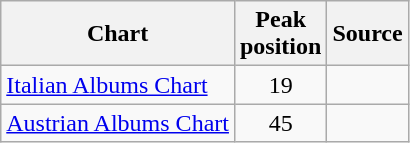<table class="wikitable">
<tr>
<th>Chart</th>
<th>Peak<br>position</th>
<th>Source</th>
</tr>
<tr>
<td><a href='#'>Italian Albums Chart</a></td>
<td align=center>19</td>
<td></td>
</tr>
<tr>
<td><a href='#'>Austrian Albums Chart</a></td>
<td align=center>45</td>
<td></td>
</tr>
</table>
